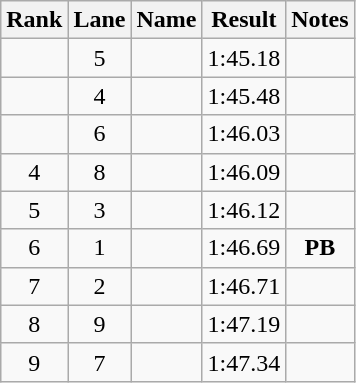<table class="wikitable sortable" style="text-align:center">
<tr>
<th>Rank</th>
<th>Lane</th>
<th>Name</th>
<th>Result</th>
<th>Notes</th>
</tr>
<tr>
<td></td>
<td>5</td>
<td align="left"></td>
<td>1:45.18</td>
<td></td>
</tr>
<tr>
<td></td>
<td>4</td>
<td align="left"></td>
<td>1:45.48</td>
<td></td>
</tr>
<tr>
<td></td>
<td>6</td>
<td align="left"></td>
<td>1:46.03</td>
<td></td>
</tr>
<tr>
<td>4</td>
<td>8</td>
<td align="left"></td>
<td>1:46.09</td>
<td></td>
</tr>
<tr>
<td>5</td>
<td>3</td>
<td align="left"></td>
<td>1:46.12</td>
<td></td>
</tr>
<tr>
<td>6</td>
<td>1</td>
<td align="left"></td>
<td>1:46.69</td>
<td><strong>PB</strong></td>
</tr>
<tr>
<td>7</td>
<td>2</td>
<td align="left"></td>
<td>1:46.71</td>
<td></td>
</tr>
<tr>
<td>8</td>
<td>9</td>
<td align="left"></td>
<td>1:47.19</td>
<td></td>
</tr>
<tr>
<td>9</td>
<td>7</td>
<td align="left"></td>
<td>1:47.34</td>
<td></td>
</tr>
</table>
